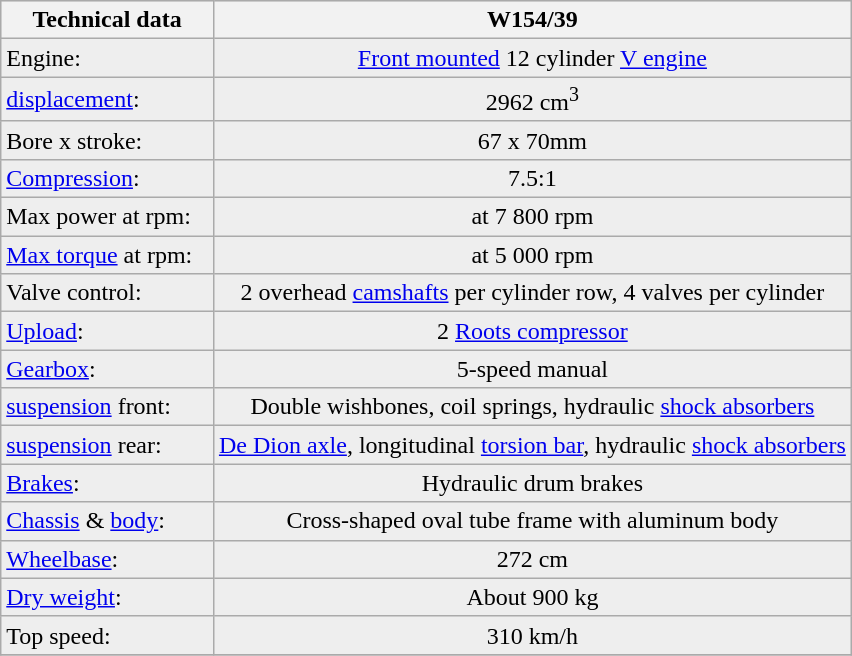<table class="prettytable">
<tr ---- bgcolor="#DDDDDD">
<th width="25%">Technical data</th>
<th width="75%">W154/39</th>
</tr>
<tr ---- bgcolor="#EEEEEE">
<td>Engine: </td>
<td align="center"><a href='#'>Front mounted</a> 12 cylinder <a href='#'>V engine</a></td>
</tr>
<tr ---- bgcolor="#EEEEEE">
<td><a href='#'>displacement</a>: </td>
<td align="center">2962 cm<sup>3</sup></td>
</tr>
<tr ---- bgcolor="#EEEEEE">
<td>Bore x stroke: </td>
<td align="center">67 x 70mm</td>
</tr>
<tr ---- bgcolor="#EEEEEE">
<td><a href='#'>Compression</a>: </td>
<td align="center">7.5:1</td>
</tr>
<tr ---- bgcolor="#EEEEEE">
<td>Max power at rpm: </td>
<td align="center"> at 7 800 rpm</td>
</tr>
<tr ---- bgcolor="#EEEEEE">
<td><a href='#'>Max torque</a> at rpm: </td>
<td align="center"> at 5 000 rpm</td>
</tr>
<tr ---- bgcolor="#EEEEEE">
<td>Valve control: </td>
<td align="center">2 overhead <a href='#'>camshafts</a> per cylinder row, 4 valves per cylinder</td>
</tr>
<tr ---- bgcolor="#EEEEEE">
<td><a href='#'>Upload</a>: </td>
<td align="center">2 <a href='#'>Roots compressor</a></td>
</tr>
<tr ---- bgcolor="#EEEEEE">
<td><a href='#'>Gearbox</a>: </td>
<td align="center">5-speed manual</td>
</tr>
<tr ---- bgcolor="#EEEEEE">
<td><a href='#'>suspension</a> front: </td>
<td align="center">Double wishbones, coil springs, hydraulic <a href='#'>shock absorbers</a></td>
</tr>
<tr ---- bgcolor="#EEEEEE">
<td><a href='#'>suspension</a> rear: </td>
<td align="center"><a href='#'>De Dion axle</a>, longitudinal <a href='#'>torsion bar</a>, hydraulic <a href='#'>shock absorbers</a></td>
</tr>
<tr ---- bgcolor="#EEEEEE">
<td><a href='#'>Brakes</a>: </td>
<td align="center">Hydraulic drum brakes</td>
</tr>
<tr ---- bgcolor="#EEEEEE">
<td><a href='#'>Chassis</a> & <a href='#'>body</a>: </td>
<td align="center">Cross-shaped oval tube frame with aluminum body</td>
</tr>
<tr ---- bgcolor="#EEEEEE">
<td><a href='#'>Wheelbase</a>: </td>
<td align="center">272 cm</td>
</tr>
<tr ---- bgcolor="#EEEEEE">
<td><a href='#'>Dry weight</a>: </td>
<td align="center">About 900 kg</td>
</tr>
<tr ---- bgcolor="#EEEEEE">
<td>Top speed: </td>
<td align="center">310 km/h</td>
</tr>
<tr ---- bgcolor="#EEEEEE">
</tr>
</table>
